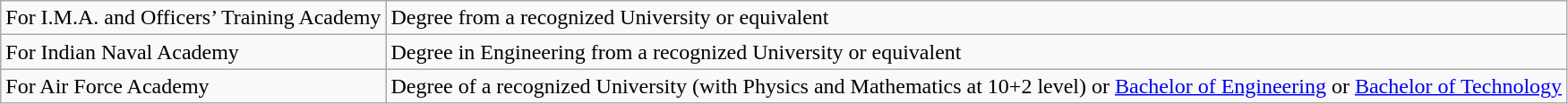<table class="wikitable">
<tr>
<td>For I.M.A. and Officers’ Training Academy</td>
<td>Degree from a recognized University or equivalent</td>
</tr>
<tr>
<td>For Indian Naval Academy</td>
<td>Degree in Engineering from a recognized University or equivalent</td>
</tr>
<tr>
<td>For Air Force Academy</td>
<td>Degree of a recognized University (with Physics and Mathematics at 10+2 level) or <a href='#'>Bachelor of Engineering</a> or <a href='#'>Bachelor of Technology</a></td>
</tr>
</table>
